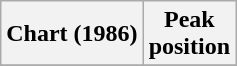<table class="wikitable sortable plainrowheaders">
<tr>
<th>Chart (1986)</th>
<th>Peak<br>position</th>
</tr>
<tr>
</tr>
</table>
